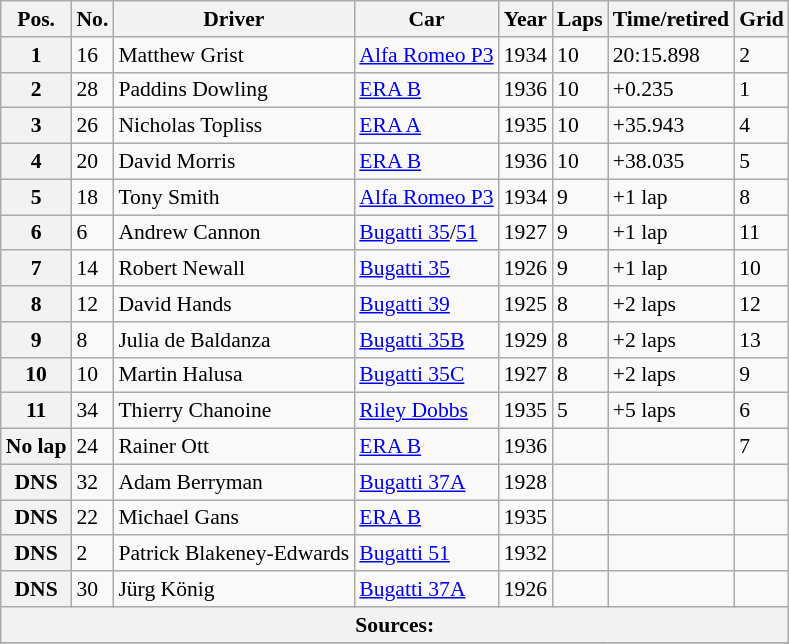<table class="wikitable" style="font-size:90%">
<tr>
<th>Pos.</th>
<th>No.</th>
<th>Driver</th>
<th>Car</th>
<th>Year</th>
<th>Laps</th>
<th>Time/retired</th>
<th>Grid</th>
</tr>
<tr>
<th>1</th>
<td>16</td>
<td> Matthew Grist</td>
<td><a href='#'>Alfa Romeo P3</a></td>
<td>1934</td>
<td>10</td>
<td>20:15.898</td>
<td>2</td>
</tr>
<tr>
<th>2</th>
<td>28</td>
<td> Paddins Dowling</td>
<td><a href='#'>ERA B</a></td>
<td>1936</td>
<td>10</td>
<td>+0.235</td>
<td>1</td>
</tr>
<tr>
<th>3</th>
<td>26</td>
<td> Nicholas Topliss</td>
<td><a href='#'>ERA A</a></td>
<td>1935</td>
<td>10</td>
<td>+35.943</td>
<td>4</td>
</tr>
<tr>
<th>4</th>
<td>20</td>
<td> David Morris</td>
<td><a href='#'>ERA B</a></td>
<td>1936</td>
<td>10</td>
<td>+38.035</td>
<td>5</td>
</tr>
<tr>
<th>5</th>
<td>18</td>
<td> Tony Smith</td>
<td><a href='#'>Alfa Romeo P3</a></td>
<td>1934</td>
<td>9</td>
<td>+1 lap</td>
<td>8</td>
</tr>
<tr>
<th>6</th>
<td>6</td>
<td> Andrew Cannon</td>
<td><a href='#'>Bugatti 35</a>/<a href='#'>51</a></td>
<td>1927</td>
<td>9</td>
<td>+1 lap</td>
<td>11</td>
</tr>
<tr>
<th>7</th>
<td>14</td>
<td> Robert Newall</td>
<td><a href='#'>Bugatti 35</a></td>
<td>1926</td>
<td>9</td>
<td>+1 lap</td>
<td>10</td>
</tr>
<tr>
<th>8</th>
<td>12</td>
<td> David Hands</td>
<td><a href='#'>Bugatti 39</a></td>
<td>1925</td>
<td>8</td>
<td>+2 laps</td>
<td>12</td>
</tr>
<tr>
<th>9</th>
<td>8</td>
<td> Julia de Baldanza</td>
<td><a href='#'>Bugatti 35B</a></td>
<td>1929</td>
<td>8</td>
<td>+2 laps</td>
<td>13</td>
</tr>
<tr>
<th>10</th>
<td>10</td>
<td> Martin Halusa</td>
<td><a href='#'>Bugatti 35C</a></td>
<td>1927</td>
<td>8</td>
<td>+2 laps</td>
<td>9</td>
</tr>
<tr>
<th>11</th>
<td>34</td>
<td> Thierry Chanoine</td>
<td><a href='#'>Riley Dobbs</a></td>
<td>1935</td>
<td>5</td>
<td>+5 laps</td>
<td>6</td>
</tr>
<tr>
<th>No lap</th>
<td>24</td>
<td> Rainer Ott</td>
<td><a href='#'>ERA B</a></td>
<td>1936</td>
<td></td>
<td></td>
<td>7</td>
</tr>
<tr>
<th>DNS</th>
<td>32</td>
<td> Adam Berryman</td>
<td><a href='#'>Bugatti 37A</a></td>
<td>1928</td>
<td></td>
<td></td>
<td></td>
</tr>
<tr>
<th>DNS</th>
<td>22</td>
<td> Michael Gans</td>
<td><a href='#'>ERA B</a></td>
<td>1935</td>
<td></td>
<td></td>
<td></td>
</tr>
<tr>
<th>DNS</th>
<td>2</td>
<td> Patrick Blakeney-Edwards</td>
<td><a href='#'>Bugatti 51</a></td>
<td>1932</td>
<td></td>
<td></td>
<td></td>
</tr>
<tr>
<th>DNS</th>
<td>30</td>
<td> Jürg König</td>
<td><a href='#'>Bugatti 37A</a></td>
<td>1926</td>
<td></td>
<td></td>
<td></td>
</tr>
<tr style="background-color:#E5E4E2" align="center">
<th colspan=8>Sources:</th>
</tr>
<tr>
</tr>
</table>
